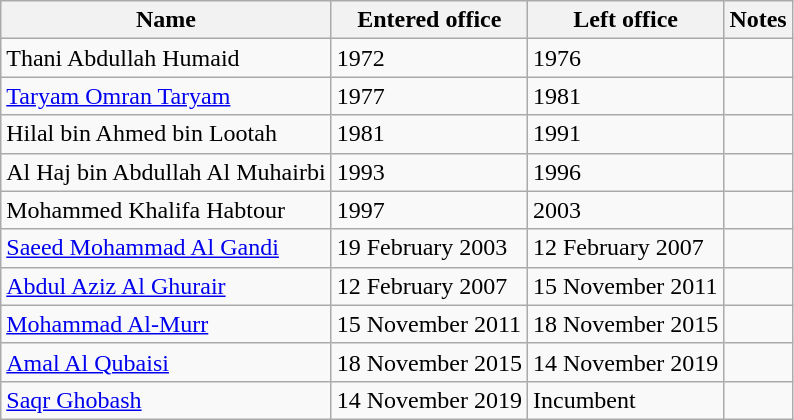<table class="wikitable">
<tr>
<th><strong>Name</strong></th>
<th><strong>Entered office</strong></th>
<th><strong>Left office</strong></th>
<th><strong>Notes</strong></th>
</tr>
<tr>
<td>Thani Abdullah Humaid</td>
<td>1972</td>
<td>1976</td>
<td></td>
</tr>
<tr>
<td><a href='#'>Taryam Omran Taryam</a></td>
<td>1977</td>
<td>1981</td>
<td></td>
</tr>
<tr>
<td>Hilal bin Ahmed bin Lootah</td>
<td>1981</td>
<td>1991</td>
<td></td>
</tr>
<tr>
<td>Al Haj bin Abdullah Al Muhairbi</td>
<td>1993</td>
<td>1996</td>
<td></td>
</tr>
<tr>
<td>Mohammed Khalifa Habtour</td>
<td>1997</td>
<td>2003</td>
<td></td>
</tr>
<tr>
<td><a href='#'>Saeed Mohammad Al Gandi</a></td>
<td>19 February 2003</td>
<td>12 February 2007</td>
<td></td>
</tr>
<tr>
<td><a href='#'>Abdul Aziz Al Ghurair</a></td>
<td>12 February 2007</td>
<td>15 November 2011</td>
<td></td>
</tr>
<tr>
<td><a href='#'>Mohammad Al-Murr</a></td>
<td>15 November 2011</td>
<td>18 November 2015</td>
<td></td>
</tr>
<tr>
<td><a href='#'>Amal Al Qubaisi</a></td>
<td>18 November 2015</td>
<td>14 November 2019</td>
<td></td>
</tr>
<tr>
<td><a href='#'>Saqr Ghobash</a></td>
<td>14 November 2019</td>
<td>Incumbent</td>
<td></td>
</tr>
</table>
